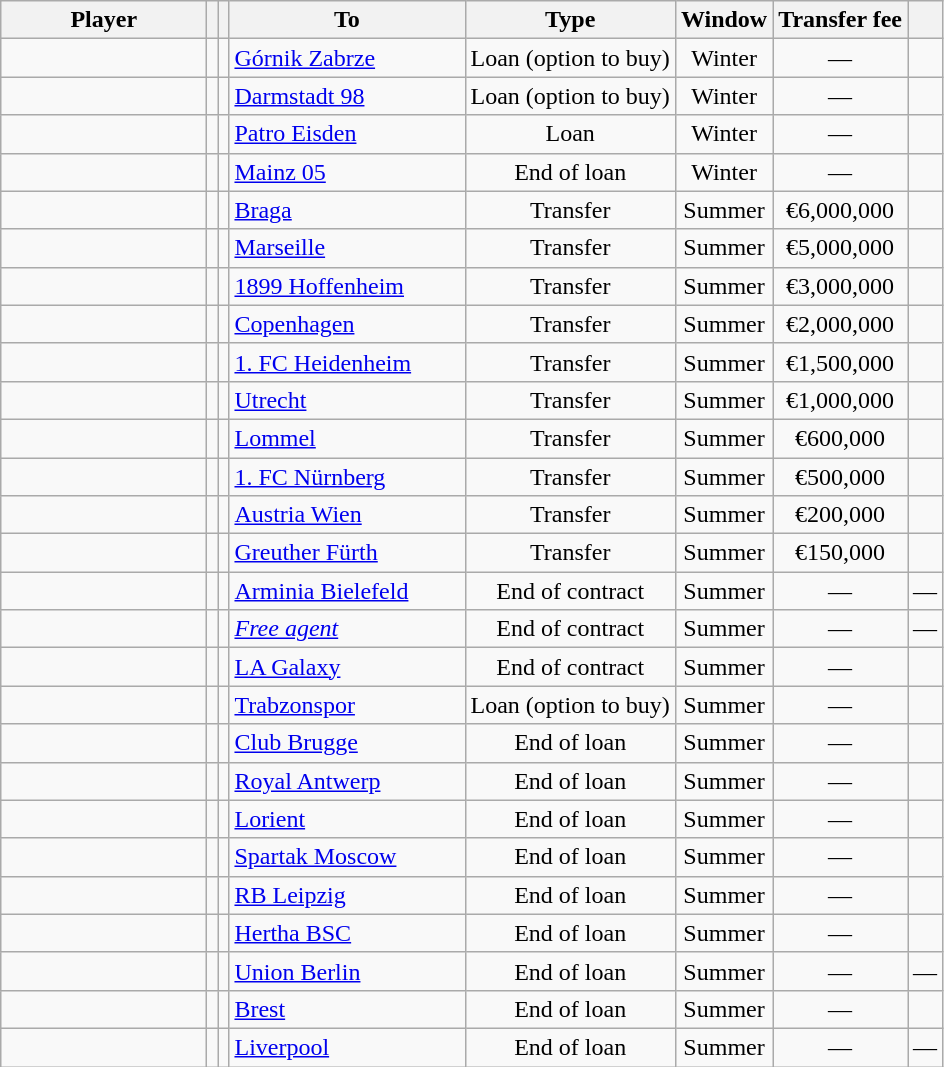<table class="wikitable mw-datatable nowrap sortable" style="text-align:center">
<tr>
<th width="130">Player</th>
<th></th>
<th></th>
<th width=150>To</th>
<th>Type</th>
<th>Window</th>
<th data-sort-type=currency>Transfer fee</th>
<th class="unsortable"></th>
</tr>
<tr>
<td align="left"></td>
<td></td>
<td></td>
<td align="left"> <a href='#'>Górnik Zabrze</a></td>
<td>Loan (option to buy)</td>
<td>Winter</td>
<td>—</td>
<td></td>
</tr>
<tr>
<td align="left"></td>
<td></td>
<td></td>
<td align="left"> <a href='#'>Darmstadt 98</a></td>
<td>Loan (option to buy)</td>
<td>Winter</td>
<td>—</td>
<td></td>
</tr>
<tr>
<td align="left"></td>
<td></td>
<td></td>
<td align="left"> <a href='#'>Patro Eisden</a></td>
<td>Loan</td>
<td>Winter</td>
<td>—</td>
<td></td>
</tr>
<tr>
<td align="left"></td>
<td></td>
<td></td>
<td align="left"> <a href='#'>Mainz 05</a></td>
<td>End of loan </td>
<td>Winter</td>
<td>—</td>
<td></td>
</tr>
<tr>
<td align="left"></td>
<td></td>
<td></td>
<td align="left"> <a href='#'>Braga</a></td>
<td>Transfer</td>
<td>Summer</td>
<td>€6,000,000</td>
<td></td>
</tr>
<tr>
<td align="left"></td>
<td></td>
<td></td>
<td align="left"> <a href='#'>Marseille</a></td>
<td>Transfer</td>
<td>Summer</td>
<td>€5,000,000</td>
<td></td>
</tr>
<tr>
<td align="left"></td>
<td></td>
<td></td>
<td align="left"> <a href='#'>1899 Hoffenheim</a></td>
<td>Transfer</td>
<td>Summer</td>
<td>€3,000,000</td>
<td></td>
</tr>
<tr>
<td align="left"></td>
<td></td>
<td></td>
<td align="left"> <a href='#'>Copenhagen</a></td>
<td>Transfer</td>
<td>Summer</td>
<td>€2,000,000</td>
<td></td>
</tr>
<tr>
<td align="left"></td>
<td></td>
<td></td>
<td align="left"> <a href='#'>1. FC Heidenheim</a></td>
<td>Transfer</td>
<td>Summer</td>
<td>€1,500,000</td>
<td></td>
</tr>
<tr>
<td align="left"></td>
<td></td>
<td></td>
<td align="left"> <a href='#'>Utrecht</a></td>
<td>Transfer</td>
<td>Summer</td>
<td>€1,000,000</td>
<td></td>
</tr>
<tr>
<td align="left"></td>
<td></td>
<td></td>
<td align="left"> <a href='#'>Lommel</a></td>
<td>Transfer</td>
<td>Summer</td>
<td>€600,000</td>
<td></td>
</tr>
<tr>
<td align="left"></td>
<td></td>
<td></td>
<td align="left"> <a href='#'>1. FC Nürnberg</a></td>
<td>Transfer</td>
<td>Summer</td>
<td>€500,000</td>
<td></td>
</tr>
<tr>
<td align="left"></td>
<td></td>
<td></td>
<td align="left"> <a href='#'>Austria Wien</a></td>
<td>Transfer</td>
<td>Summer</td>
<td>€200,000</td>
<td></td>
</tr>
<tr>
<td align="left"></td>
<td></td>
<td></td>
<td align="left"> <a href='#'>Greuther Fürth</a></td>
<td>Transfer</td>
<td>Summer</td>
<td>€150,000</td>
<td></td>
</tr>
<tr>
<td align="left"></td>
<td></td>
<td></td>
<td align="left"> <a href='#'>Arminia Bielefeld</a></td>
<td>End of contract</td>
<td>Summer</td>
<td>—</td>
<td>—</td>
</tr>
<tr>
<td align="left"></td>
<td></td>
<td></td>
<td align="left"><em><a href='#'>Free agent</a></em></td>
<td>End of contract</td>
<td>Summer</td>
<td>—</td>
<td>—</td>
</tr>
<tr>
<td align="left"></td>
<td></td>
<td></td>
<td align="left"> <a href='#'>LA Galaxy</a></td>
<td>End of contract</td>
<td>Summer</td>
<td>—</td>
<td></td>
</tr>
<tr>
<td align="left"></td>
<td></td>
<td></td>
<td align="left"> <a href='#'>Trabzonspor</a></td>
<td>Loan (option to buy)</td>
<td>Summer</td>
<td>—</td>
<td></td>
</tr>
<tr>
<td align="left"></td>
<td></td>
<td></td>
<td align="left"> <a href='#'>Club Brugge</a></td>
<td>End of loan</td>
<td>Summer</td>
<td>—</td>
<td></td>
</tr>
<tr>
<td align="left"></td>
<td></td>
<td></td>
<td align="left"> <a href='#'>Royal Antwerp</a></td>
<td>End of loan</td>
<td>Summer</td>
<td>—</td>
<td></td>
</tr>
<tr>
<td align="left"></td>
<td></td>
<td></td>
<td align="left"> <a href='#'>Lorient</a></td>
<td>End of loan</td>
<td>Summer</td>
<td>—</td>
<td></td>
</tr>
<tr>
<td align="left"></td>
<td></td>
<td></td>
<td align="left"> <a href='#'>Spartak Moscow</a></td>
<td>End of loan</td>
<td>Summer</td>
<td>—</td>
<td></td>
</tr>
<tr>
<td align="left"></td>
<td></td>
<td></td>
<td align="left"> <a href='#'>RB Leipzig</a></td>
<td>End of loan</td>
<td>Summer</td>
<td>—</td>
<td></td>
</tr>
<tr>
<td align="left"></td>
<td></td>
<td></td>
<td align="left"> <a href='#'>Hertha BSC</a></td>
<td>End of loan</td>
<td>Summer</td>
<td>—</td>
<td></td>
</tr>
<tr>
<td align="left"></td>
<td></td>
<td></td>
<td align="left"> <a href='#'>Union Berlin</a></td>
<td>End of loan</td>
<td>Summer</td>
<td>—</td>
<td>—</td>
</tr>
<tr>
<td align="left"></td>
<td></td>
<td></td>
<td align="left"> <a href='#'>Brest</a></td>
<td>End of loan</td>
<td>Summer</td>
<td>—</td>
<td></td>
</tr>
<tr>
<td align="left"></td>
<td></td>
<td></td>
<td align="left"> <a href='#'>Liverpool</a></td>
<td>End of loan</td>
<td>Summer</td>
<td>—</td>
<td>—</td>
</tr>
</table>
